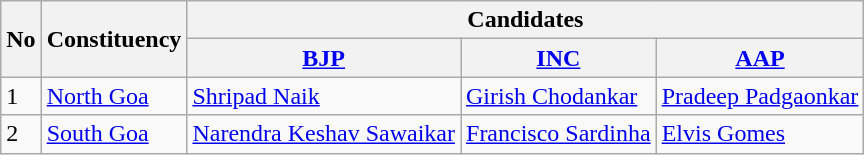<table class="wikitable sortable">
<tr>
<th rowspan="2">No</th>
<th rowspan="2">Constituency</th>
<th colspan="3">Candidates</th>
</tr>
<tr>
<th><a href='#'>BJP</a></th>
<th><a href='#'>INC</a></th>
<th><a href='#'>AAP</a></th>
</tr>
<tr>
<td>1</td>
<td><a href='#'>North Goa</a></td>
<td><a href='#'>Shripad Naik</a></td>
<td><a href='#'>Girish Chodankar</a></td>
<td><a href='#'>Pradeep Padgaonkar</a></td>
</tr>
<tr>
<td>2</td>
<td><a href='#'>South Goa</a></td>
<td><a href='#'>Narendra Keshav Sawaikar</a></td>
<td><a href='#'>Francisco Sardinha</a></td>
<td><a href='#'>Elvis Gomes</a></td>
</tr>
</table>
